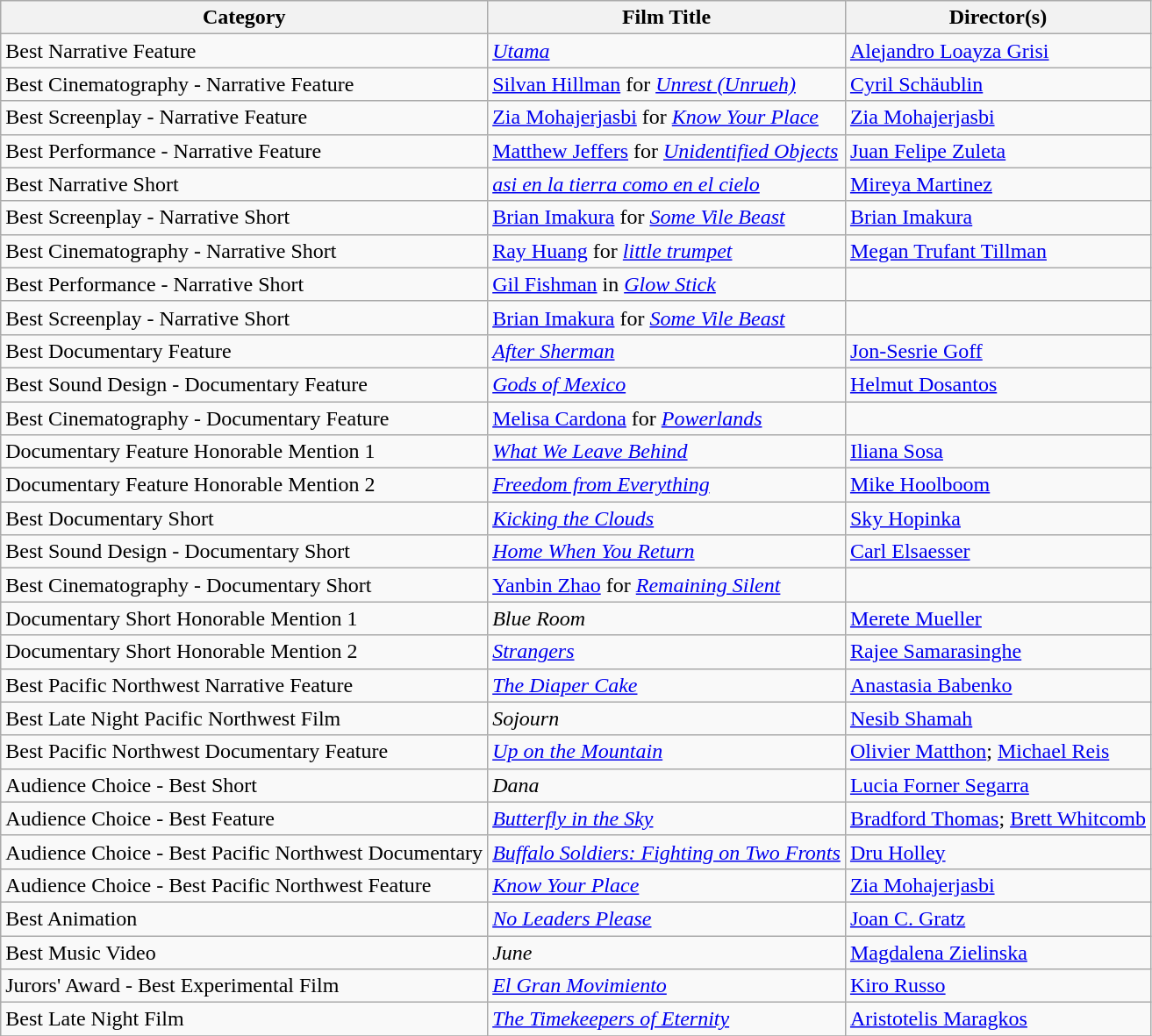<table class="wikitable">
<tr>
<th>Category</th>
<th>Film Title</th>
<th>Director(s)</th>
</tr>
<tr>
<td>Best Narrative Feature</td>
<td><em><a href='#'>Utama</a></em></td>
<td><a href='#'>Alejandro Loayza Grisi</a></td>
</tr>
<tr>
<td>Best Cinematography - Narrative Feature</td>
<td><a href='#'>Silvan Hillman</a> for <em><a href='#'>Unrest (Unrueh)</a></em></td>
<td><a href='#'>Cyril Schäublin</a></td>
</tr>
<tr>
<td>Best Screenplay - Narrative Feature</td>
<td><a href='#'>Zia Mohajerjasbi</a> for <em><a href='#'>Know Your Place</a></em></td>
<td><a href='#'>Zia Mohajerjasbi</a></td>
</tr>
<tr>
<td>Best Performance - Narrative Feature</td>
<td><a href='#'>Matthew Jeffers</a> for <em><a href='#'>Unidentified Objects</a></em></td>
<td><a href='#'>Juan Felipe Zuleta</a></td>
</tr>
<tr>
<td>Best Narrative Short</td>
<td><em><a href='#'>asi en la tierra como en el cielo</a></em></td>
<td><a href='#'>Mireya Martinez</a></td>
</tr>
<tr>
<td>Best Screenplay - Narrative Short</td>
<td><a href='#'>Brian Imakura</a> for <em><a href='#'>Some Vile Beast</a></em></td>
<td><a href='#'>Brian Imakura</a></td>
</tr>
<tr>
<td>Best Cinematography - Narrative Short</td>
<td><a href='#'>Ray Huang</a> for <em><a href='#'>little trumpet</a></em></td>
<td><a href='#'>Megan Trufant Tillman</a></td>
</tr>
<tr>
<td>Best Performance - Narrative Short</td>
<td><a href='#'>Gil Fishman</a> in <em><a href='#'>Glow Stick</a></em></td>
<td></td>
</tr>
<tr>
<td>Best Screenplay - Narrative Short</td>
<td><a href='#'>Brian Imakura</a> for <em><a href='#'>Some Vile Beast</a></em></td>
<td></td>
</tr>
<tr>
<td>Best Documentary Feature</td>
<td><em><a href='#'>After Sherman</a></em></td>
<td><a href='#'>Jon-Sesrie Goff</a></td>
</tr>
<tr>
<td>Best Sound Design - Documentary Feature</td>
<td><em><a href='#'>Gods of Mexico</a></em></td>
<td><a href='#'>Helmut Dosantos</a></td>
</tr>
<tr>
<td>Best Cinematography - Documentary Feature</td>
<td><a href='#'>Melisa Cardona</a> for <em><a href='#'>Powerlands</a></em></td>
<td></td>
</tr>
<tr>
<td>Documentary Feature Honorable Mention 1</td>
<td><em><a href='#'>What We Leave Behind</a></em></td>
<td><a href='#'>Iliana Sosa</a></td>
</tr>
<tr>
<td>Documentary Feature Honorable Mention 2</td>
<td><em><a href='#'>Freedom from Everything</a></em></td>
<td><a href='#'>Mike Hoolboom</a></td>
</tr>
<tr>
<td>Best Documentary Short</td>
<td><em><a href='#'>Kicking the Clouds</a></em></td>
<td><a href='#'>Sky Hopinka</a></td>
</tr>
<tr>
<td>Best Sound Design - Documentary Short</td>
<td><em><a href='#'>Home When You Return</a></em></td>
<td><a href='#'>Carl Elsaesser</a></td>
</tr>
<tr>
<td>Best Cinematography - Documentary Short</td>
<td><a href='#'>Yanbin Zhao</a> for <em><a href='#'>Remaining Silent</a></em></td>
<td></td>
</tr>
<tr>
<td>Documentary Short Honorable Mention 1</td>
<td><em>Blue Room</em></td>
<td><a href='#'>Merete Mueller</a></td>
</tr>
<tr>
<td>Documentary Short Honorable Mention 2</td>
<td><em><a href='#'>Strangers</a></em></td>
<td><a href='#'>Rajee Samarasinghe</a></td>
</tr>
<tr>
<td>Best Pacific Northwest Narrative Feature</td>
<td><em><a href='#'>The Diaper Cake</a></em></td>
<td><a href='#'>Anastasia Babenko</a></td>
</tr>
<tr>
<td>Best Late Night Pacific Northwest Film</td>
<td><em>Sojourn</em></td>
<td><a href='#'>Nesib Shamah</a></td>
</tr>
<tr>
<td>Best Pacific Northwest Documentary Feature</td>
<td><em><a href='#'>Up on the Mountain</a></em></td>
<td><a href='#'>Olivier Matthon</a>; <a href='#'>Michael Reis</a></td>
</tr>
<tr>
<td>Audience Choice - Best Short</td>
<td><em>Dana</em></td>
<td><a href='#'>Lucia Forner Segarra</a></td>
</tr>
<tr>
<td>Audience Choice - Best Feature</td>
<td><em><a href='#'>Butterfly in the Sky</a></em></td>
<td><a href='#'>Bradford Thomas</a>; <a href='#'>Brett Whitcomb</a></td>
</tr>
<tr>
<td>Audience Choice - Best Pacific Northwest Documentary</td>
<td><em><a href='#'>Buffalo Soldiers: Fighting on Two Fronts</a></em></td>
<td><a href='#'>Dru Holley</a></td>
</tr>
<tr>
<td>Audience Choice - Best Pacific Northwest Feature</td>
<td><em><a href='#'>Know Your Place</a></em></td>
<td><a href='#'>Zia Mohajerjasbi</a></td>
</tr>
<tr>
<td>Best Animation</td>
<td><em><a href='#'>No Leaders Please</a></em></td>
<td><a href='#'>Joan C. Gratz</a></td>
</tr>
<tr>
<td>Best Music Video</td>
<td><em>June</em></td>
<td><a href='#'>Magdalena Zielinska</a></td>
</tr>
<tr>
<td>Jurors' Award - Best Experimental Film</td>
<td><em><a href='#'>El Gran Movimiento</a></em></td>
<td><a href='#'>Kiro Russo</a></td>
</tr>
<tr>
<td>Best Late Night Film</td>
<td><em><a href='#'>The Timekeepers of Eternity</a></em></td>
<td><a href='#'>Aristotelis Maragkos</a></td>
</tr>
<tr>
</tr>
</table>
